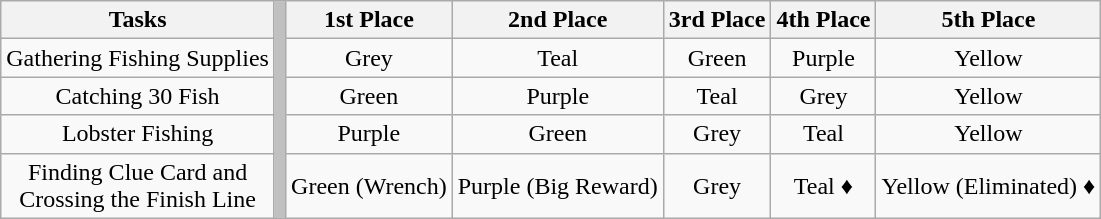<table class="wikitable" align="center" style="text-align:center">
<tr>
<th>Tasks</th>
<th style="background:#C0C0C0;" rowspan="5"></th>
<th>1st Place</th>
<th>2nd Place</th>
<th>3rd Place</th>
<th>4th Place</th>
<th>5th Place</th>
</tr>
<tr>
<td>Gathering Fishing Supplies</td>
<td><span>Grey </span></td>
<td><span>Teal </span></td>
<td><span>Green </span></td>
<td><span>Purple</span></td>
<td><span>Yellow</span></td>
</tr>
<tr>
<td>Catching 30 Fish</td>
<td><span>Green </span></td>
<td><span>Purple</span></td>
<td><span>Teal</span></td>
<td><span>Grey</span></td>
<td><span>Yellow</span></td>
</tr>
<tr>
<td>Lobster Fishing</td>
<td><span>Purple</span></td>
<td><span>Green</span></td>
<td><span>Grey</span></td>
<td><span>Teal</span></td>
<td><span>Yellow</span></td>
</tr>
<tr>
<td>Finding Clue Card and<br> Crossing the Finish Line</td>
<td><span>Green (Wrench)</span></td>
<td><span>Purple (Big Reward)</span></td>
<td><span>Grey </span></td>
<td><span>Teal</span> <span>♦ </span></td>
<td><span>Yellow (Eliminated)</span> <span>♦</span></td>
</tr>
</table>
